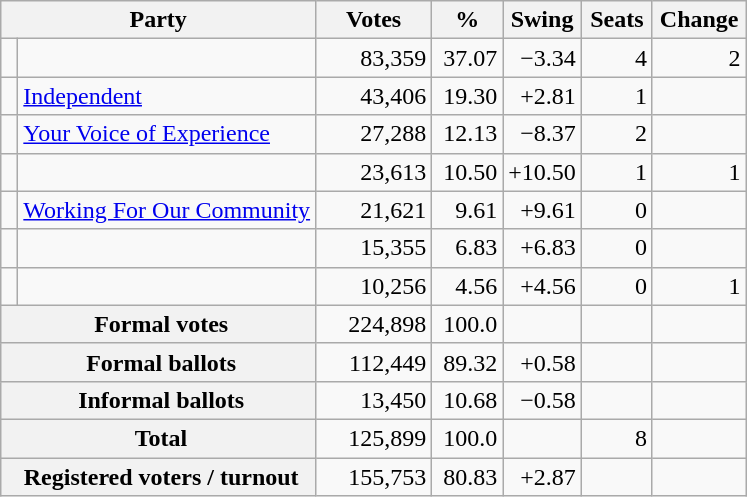<table class="wikitable" style="text-align:right; margin-bottom:0">
<tr>
<th style="width:10px" colspan=3>Party</th>
<th style="width:70px;">Votes</th>
<th style="width:40px;">%</th>
<th style="width:40px;">Swing</th>
<th style="width:40px;">Seats</th>
<th style="width:40px;">Change</th>
</tr>
<tr>
<td> </td>
<td style="text-align:left;" colspan="2"></td>
<td style="width:70px;">83,359</td>
<td style="width:40px;">37.07</td>
<td style="width:45px;">−3.34</td>
<td style="width:40px;">4</td>
<td style="width:55px;"> 2</td>
</tr>
<tr>
<td> </td>
<td style="text-align:left;" colspan="2"><a href='#'>Independent</a></td>
<td style="width:70px;">43,406</td>
<td style="width:40px;">19.30</td>
<td style="width:45px;">+2.81</td>
<td style="width:40px;">1</td>
<td style="width:55px;"></td>
</tr>
<tr>
<td> </td>
<td style="text-align:left;" colspan="2"><a href='#'>Your Voice of Experience</a></td>
<td style="width:70px;">27,288</td>
<td style="width:40px;">12.13</td>
<td style="width:45px;">−8.37</td>
<td style="width:40px;">2</td>
<td style="width:55px;"></td>
</tr>
<tr>
<td> </td>
<td style="text-align:left;" colspan="2"></td>
<td style="width:70px;">23,613</td>
<td style="width:40px;">10.50</td>
<td style="width:45px;">+10.50</td>
<td style="width:40px;">1</td>
<td style="width:55px;"> 1</td>
</tr>
<tr>
<td> </td>
<td style="text-align:left;" colspan="2"><a href='#'>Working For Our Community</a></td>
<td style="width:70px;">21,621</td>
<td style="width:40px;">9.61</td>
<td style="width:45px;">+9.61</td>
<td style="width:40px;">0</td>
<td style="width:55px;"></td>
</tr>
<tr>
<td> </td>
<td style="text-align:left;" colspan="2"></td>
<td style="width:70px;">15,355</td>
<td style="width:40px;">6.83</td>
<td style="width:45px;">+6.83</td>
<td style="width:40px;">0</td>
<td style="width:55px;"></td>
</tr>
<tr>
<td> </td>
<td style="text-align:left;" colspan="2"></td>
<td style="width:70px;">10,256</td>
<td style="width:40px;">4.56</td>
<td style="width:45px;">+4.56</td>
<td style="width:40px;">0</td>
<td style="width:55px;"> 1</td>
</tr>
<tr>
<th colspan="3" rowspan="1"> Formal votes</th>
<td>224,898</td>
<td>100.0</td>
<td></td>
<td></td>
<td></td>
</tr>
<tr>
<th colspan="3" rowspan="1"> Formal ballots</th>
<td>112,449</td>
<td>89.32</td>
<td>+0.58</td>
<td></td>
<td></td>
</tr>
<tr>
<th colspan="3" rowspan="1"> Informal ballots</th>
<td>13,450</td>
<td>10.68</td>
<td>−0.58</td>
<td></td>
<td></td>
</tr>
<tr>
<th colspan="3" rowspan="1"> <strong>Total </strong></th>
<td>125,899</td>
<td>100.0</td>
<td></td>
<td>8</td>
<td></td>
</tr>
<tr>
<th colspan="3" rowspan="1"> Registered voters / turnout</th>
<td>155,753</td>
<td>80.83</td>
<td>+2.87</td>
<td></td>
<td></td>
</tr>
</table>
